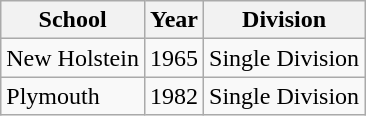<table class="wikitable">
<tr>
<th>School</th>
<th>Year</th>
<th>Division</th>
</tr>
<tr>
<td>New Holstein</td>
<td>1965</td>
<td>Single Division</td>
</tr>
<tr>
<td>Plymouth</td>
<td>1982</td>
<td>Single Division</td>
</tr>
</table>
